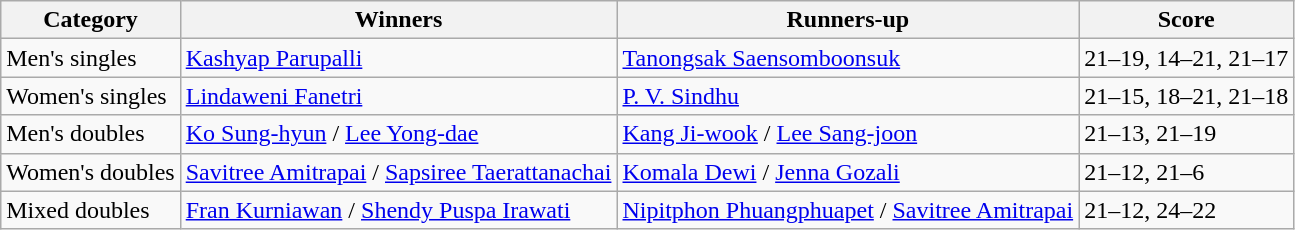<table class=wikitable style="white-space:nowrap;">
<tr>
<th>Category</th>
<th>Winners</th>
<th>Runners-up</th>
<th>Score</th>
</tr>
<tr>
<td>Men's singles</td>
<td> <a href='#'>Kashyap Parupalli</a></td>
<td> <a href='#'>Tanongsak Saensomboonsuk</a></td>
<td>21–19, 14–21, 21–17</td>
</tr>
<tr>
<td>Women's singles</td>
<td> <a href='#'>Lindaweni Fanetri</a></td>
<td> <a href='#'>P. V. Sindhu</a></td>
<td>21–15, 18–21, 21–18</td>
</tr>
<tr>
<td>Men's doubles</td>
<td> <a href='#'>Ko Sung-hyun</a> / <a href='#'>Lee Yong-dae</a></td>
<td> <a href='#'>Kang Ji-wook</a> / <a href='#'>Lee Sang-joon</a></td>
<td>21–13, 21–19</td>
</tr>
<tr>
<td>Women's doubles</td>
<td> <a href='#'>Savitree Amitrapai</a> / <a href='#'>Sapsiree Taerattanachai</a></td>
<td> <a href='#'>Komala Dewi</a> / <a href='#'>Jenna Gozali</a></td>
<td>21–12, 21–6</td>
</tr>
<tr>
<td>Mixed doubles</td>
<td> <a href='#'>Fran Kurniawan</a> / <a href='#'>Shendy Puspa Irawati</a></td>
<td> <a href='#'>Nipitphon Phuangphuapet</a> / <a href='#'>Savitree Amitrapai</a></td>
<td>21–12, 24–22</td>
</tr>
</table>
